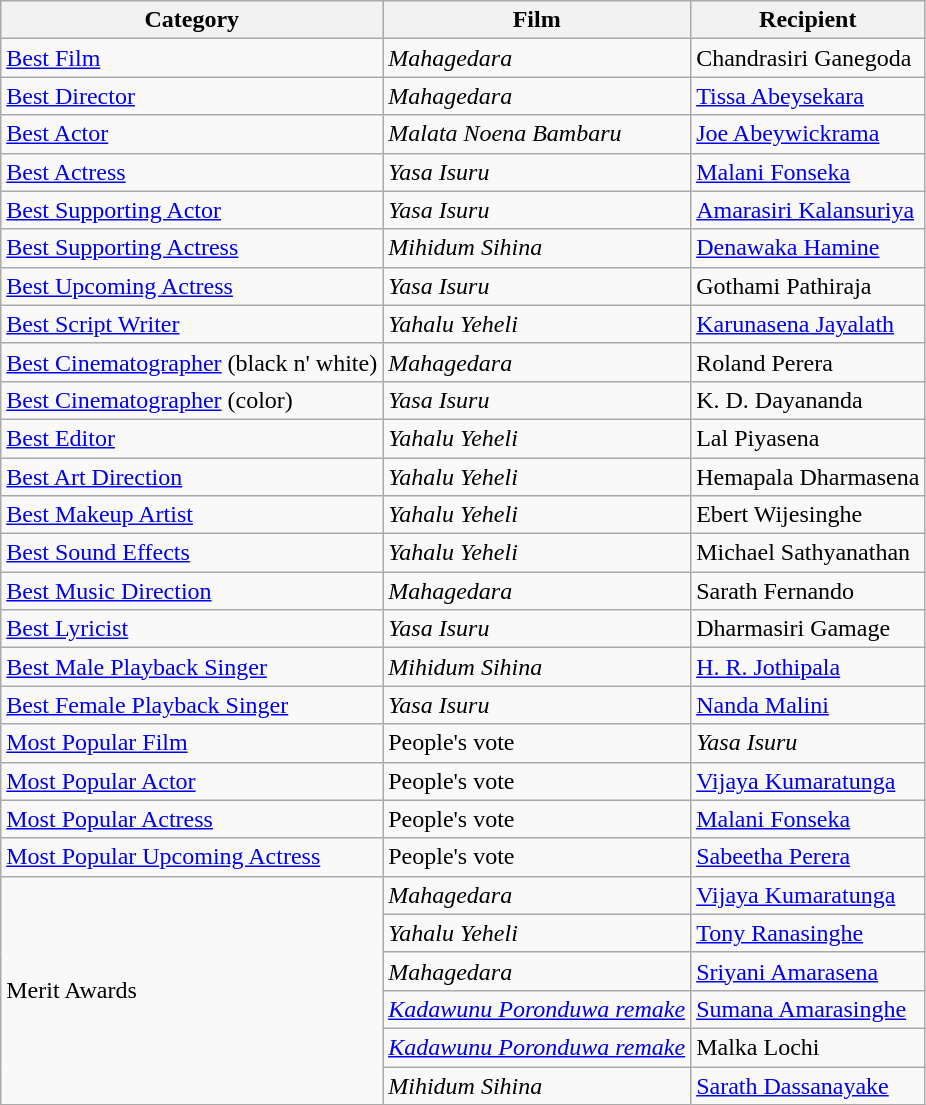<table class="wikitable plainrowheaders sortable">
<tr>
<th scope="col">Category</th>
<th scope="col">Film</th>
<th scope="col">Recipient</th>
</tr>
<tr>
<td><a href='#'>Best Film</a></td>
<td><em>Mahagedara</em></td>
<td>Chandrasiri Ganegoda</td>
</tr>
<tr>
<td><a href='#'>Best Director</a></td>
<td><em>Mahagedara</em></td>
<td><a href='#'>Tissa Abeysekara</a></td>
</tr>
<tr>
<td><a href='#'>Best Actor</a></td>
<td><em>Malata Noena Bambaru</em> </td>
<td><a href='#'>Joe Abeywickrama</a></td>
</tr>
<tr>
<td><a href='#'>Best Actress</a></td>
<td><em>Yasa Isuru</em></td>
<td><a href='#'>Malani Fonseka</a></td>
</tr>
<tr>
<td><a href='#'>Best Supporting Actor</a></td>
<td><em>Yasa Isuru</em></td>
<td><a href='#'>Amarasiri Kalansuriya</a></td>
</tr>
<tr>
<td><a href='#'>Best Supporting Actress</a></td>
<td><em>Mihidum Sihina</em></td>
<td><a href='#'>Denawaka Hamine</a></td>
</tr>
<tr>
<td><a href='#'>Best Upcoming Actress</a></td>
<td><em>Yasa Isuru</em></td>
<td>Gothami Pathiraja</td>
</tr>
<tr>
<td><a href='#'>Best Script Writer</a></td>
<td><em>Yahalu Yeheli</em></td>
<td><a href='#'>Karunasena Jayalath</a></td>
</tr>
<tr>
<td><a href='#'>Best Cinematographer</a> (black n' white)</td>
<td><em>Mahagedara</em></td>
<td>Roland Perera</td>
</tr>
<tr>
<td><a href='#'>Best Cinematographer</a> (color)</td>
<td><em>Yasa Isuru</em></td>
<td>K. D. Dayananda</td>
</tr>
<tr>
<td><a href='#'>Best Editor</a></td>
<td><em>Yahalu Yeheli</em></td>
<td>Lal Piyasena</td>
</tr>
<tr>
<td><a href='#'>Best Art Direction</a></td>
<td><em>Yahalu Yeheli</em></td>
<td>Hemapala Dharmasena</td>
</tr>
<tr>
<td><a href='#'>Best Makeup Artist</a></td>
<td><em>Yahalu Yeheli</em></td>
<td>Ebert Wijesinghe</td>
</tr>
<tr>
<td><a href='#'>Best Sound Effects</a></td>
<td><em>Yahalu Yeheli</em></td>
<td>Michael Sathyanathan</td>
</tr>
<tr>
<td><a href='#'>Best Music Direction</a></td>
<td><em>Mahagedara</em></td>
<td>Sarath Fernando</td>
</tr>
<tr>
<td><a href='#'>Best Lyricist</a></td>
<td><em>Yasa Isuru</em></td>
<td>Dharmasiri Gamage</td>
</tr>
<tr>
<td><a href='#'>Best Male Playback Singer</a></td>
<td><em>Mihidum Sihina</em></td>
<td><a href='#'>H. R. Jothipala</a></td>
</tr>
<tr>
<td><a href='#'>Best Female Playback Singer</a></td>
<td><em>Yasa Isuru</em></td>
<td><a href='#'>Nanda Malini</a></td>
</tr>
<tr>
<td><a href='#'>Most Popular Film</a></td>
<td>People's vote</td>
<td><em>Yasa Isuru</em></td>
</tr>
<tr>
<td><a href='#'>Most Popular Actor</a></td>
<td>People's vote</td>
<td><a href='#'>Vijaya Kumaratunga</a></td>
</tr>
<tr>
<td><a href='#'>Most Popular Actress</a></td>
<td>People's vote</td>
<td><a href='#'>Malani Fonseka</a></td>
</tr>
<tr>
<td><a href='#'>Most Popular Upcoming Actress</a></td>
<td>People's vote</td>
<td><a href='#'>Sabeetha Perera</a></td>
</tr>
<tr>
<td rowspan=6>Merit Awards</td>
<td><em>Mahagedara</em></td>
<td><a href='#'>Vijaya Kumaratunga</a></td>
</tr>
<tr>
<td><em>Yahalu Yeheli</em></td>
<td><a href='#'>Tony Ranasinghe</a></td>
</tr>
<tr>
<td><em>Mahagedara</em></td>
<td><a href='#'>Sriyani Amarasena</a></td>
</tr>
<tr>
<td><em><a href='#'>Kadawunu Poronduwa remake</a></em></td>
<td><a href='#'>Sumana Amarasinghe</a></td>
</tr>
<tr>
<td><em><a href='#'>Kadawunu Poronduwa remake</a></em></td>
<td>Malka Lochi</td>
</tr>
<tr>
<td><em>Mihidum Sihina</em></td>
<td><a href='#'>Sarath Dassanayake</a></td>
</tr>
</table>
